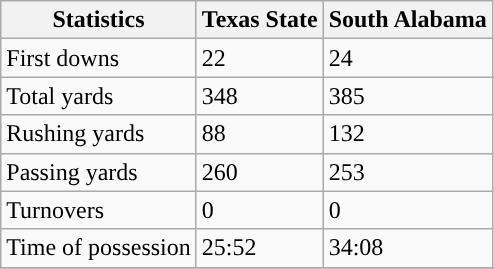<table class="wikitable">
<tr>
<th>Statistics</th>
<th>Texas State</th>
<th>South Alabama</th>
</tr>
<tr>
<td>First downs</td>
<td>22</td>
<td>24</td>
</tr>
<tr>
<td>Total yards</td>
<td>348</td>
<td>385</td>
</tr>
<tr>
<td>Rushing yards</td>
<td>88</td>
<td>132</td>
</tr>
<tr>
<td>Passing yards</td>
<td>260</td>
<td>253</td>
</tr>
<tr>
<td>Turnovers</td>
<td>0</td>
<td>0</td>
</tr>
<tr>
<td>Time of possession</td>
<td>25:52</td>
<td>34:08</td>
</tr>
<tr>
</tr>
</table>
